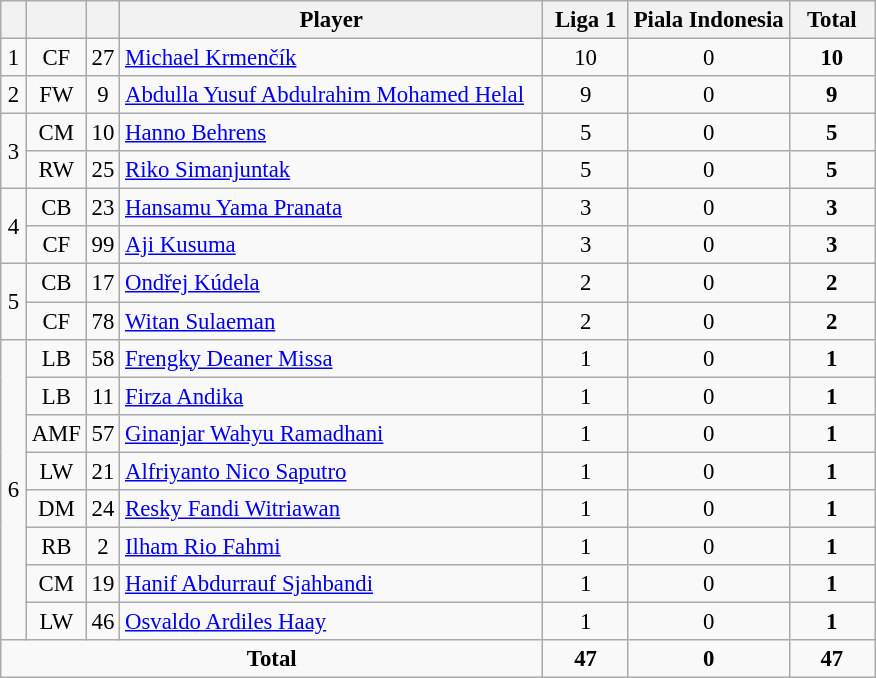<table class="wikitable sortable" style="font-size: 95%; text-align: center;">
<tr>
<th width=10></th>
<th width=10></th>
<th width=10></th>
<th width=275>Player</th>
<th width=50>Liga 1</th>
<th>Piala Indonesia</th>
<th width=50>Total</th>
</tr>
<tr>
<td>1</td>
<td>CF</td>
<td>27</td>
<td align=left> <a href='#'>Michael Krmenčík</a></td>
<td>10</td>
<td>0</td>
<td><strong>10</strong></td>
</tr>
<tr>
<td>2</td>
<td>FW</td>
<td>9</td>
<td align=left> <a href='#'>Abdulla Yusuf Abdulrahim Mohamed Helal</a></td>
<td>9</td>
<td>0</td>
<td><strong>9</strong></td>
</tr>
<tr>
<td rowspan=2>3</td>
<td>CM</td>
<td>10</td>
<td align=left> <a href='#'>Hanno Behrens</a></td>
<td>5</td>
<td>0</td>
<td><strong>5</strong></td>
</tr>
<tr>
<td>RW</td>
<td>25</td>
<td align=left> <a href='#'>Riko Simanjuntak</a></td>
<td>5</td>
<td>0</td>
<td><strong>5</strong></td>
</tr>
<tr>
<td rowspan=2>4</td>
<td>CB</td>
<td>23</td>
<td align=left> <a href='#'>Hansamu Yama Pranata</a></td>
<td>3</td>
<td>0</td>
<td><strong>3</strong></td>
</tr>
<tr>
<td>CF</td>
<td>99</td>
<td align=left> <a href='#'>Aji Kusuma</a></td>
<td>3</td>
<td>0</td>
<td><strong>3</strong></td>
</tr>
<tr>
<td rowspan=2>5</td>
<td>CB</td>
<td>17</td>
<td align=left> <a href='#'>Ondřej Kúdela</a></td>
<td>2</td>
<td>0</td>
<td><strong>2</strong></td>
</tr>
<tr>
<td>CF</td>
<td>78</td>
<td align=left> <a href='#'>Witan Sulaeman</a></td>
<td>2</td>
<td>0</td>
<td><strong>2</strong></td>
</tr>
<tr>
<td rowspan=8>6</td>
<td>LB</td>
<td>58</td>
<td align=left> <a href='#'>Frengky Deaner Missa</a></td>
<td>1</td>
<td>0</td>
<td><strong>1</strong></td>
</tr>
<tr>
<td>LB</td>
<td>11</td>
<td align=left> <a href='#'>Firza Andika</a></td>
<td>1</td>
<td>0</td>
<td><strong>1</strong></td>
</tr>
<tr>
<td>AMF</td>
<td>57</td>
<td align=left> <a href='#'>Ginanjar Wahyu Ramadhani</a></td>
<td>1</td>
<td>0</td>
<td><strong>1</strong></td>
</tr>
<tr>
<td>LW</td>
<td>21</td>
<td align=left> <a href='#'>Alfriyanto Nico Saputro</a></td>
<td>1</td>
<td>0</td>
<td><strong>1</strong></td>
</tr>
<tr>
<td>DM</td>
<td>24</td>
<td align=left> <a href='#'>Resky Fandi Witriawan</a></td>
<td>1</td>
<td>0</td>
<td><strong>1</strong></td>
</tr>
<tr>
<td>RB</td>
<td>2</td>
<td align=left> <a href='#'>Ilham Rio Fahmi</a></td>
<td>1</td>
<td>0</td>
<td><strong>1</strong></td>
</tr>
<tr>
<td>CM</td>
<td>19</td>
<td align=left> <a href='#'>Hanif Abdurrauf Sjahbandi</a></td>
<td>1</td>
<td>0</td>
<td><strong>1</strong></td>
</tr>
<tr>
<td>LW</td>
<td>46</td>
<td align=left> <a href='#'>Osvaldo Ardiles Haay</a></td>
<td>1</td>
<td>0</td>
<td><strong>1</strong></td>
</tr>
<tr class="sortbottom">
<td colspan=4><strong>Total</strong></td>
<td><strong>47</strong></td>
<td><strong>0</strong></td>
<td><strong>47</strong></td>
</tr>
</table>
